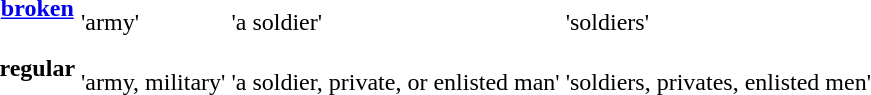<table>
<tr>
<th><a href='#'>broken</a></th>
<td>  <br> 'army'</td>
<td>  <br> 'a soldier'</td>
<td>  <br>  'soldiers'</td>
</tr>
<tr>
<th>regular</th>
<td>  <br> 'army, military'</td>
<td>  <br> 'a soldier, private, or enlisted man'</td>
<td>  <br> 'soldiers, privates, enlisted men'</td>
</tr>
</table>
